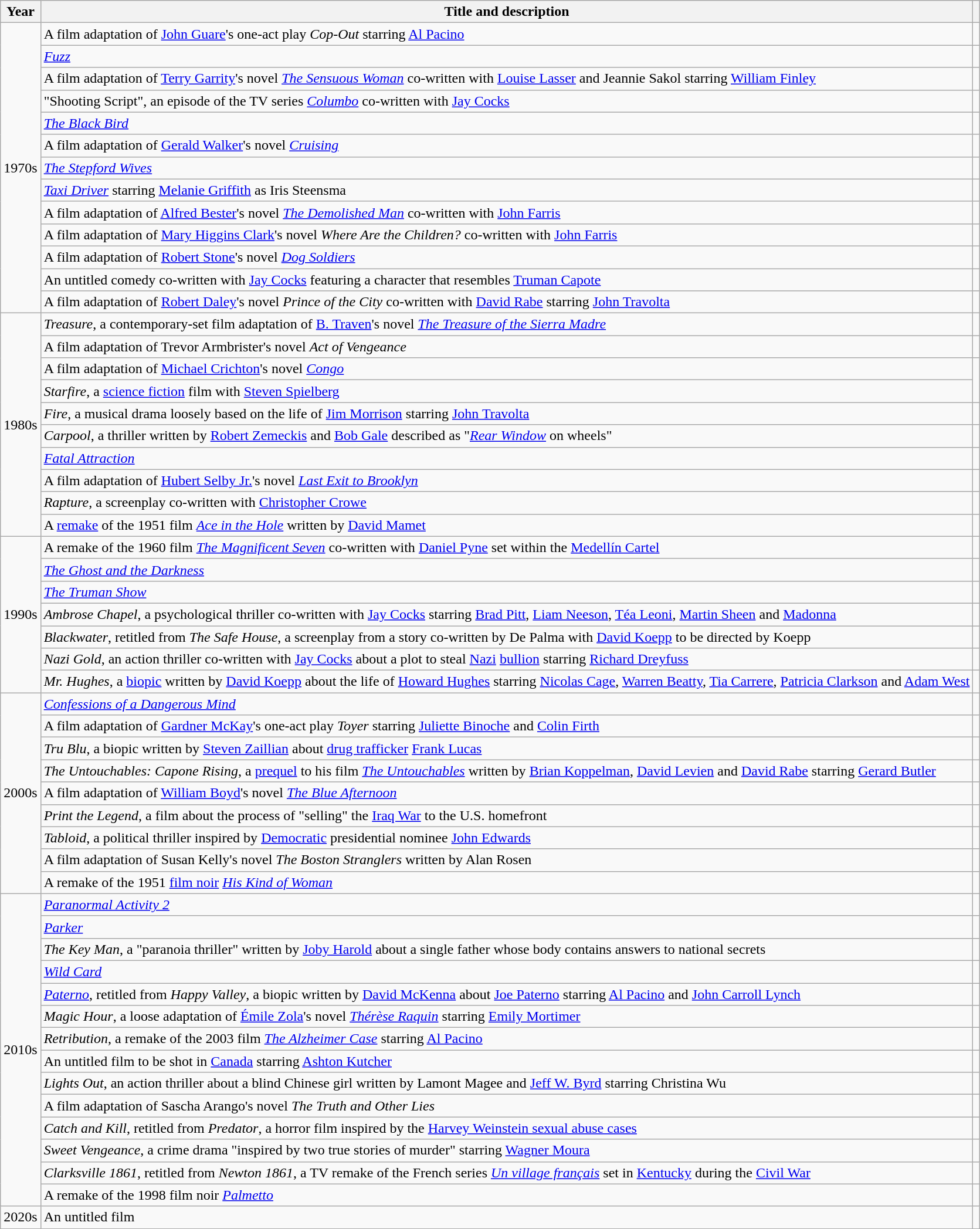<table class="wikitable unsortable plainrowheaders">
<tr>
<th scope="col">Year</th>
<th scope="col">Title and description</th>
<th scope="col"></th>
</tr>
<tr>
<td rowspan="13">1970s</td>
<td>A film adaptation of <a href='#'>John Guare</a>'s one-act play <em>Cop-Out</em> starring <a href='#'>Al Pacino</a></td>
<td></td>
</tr>
<tr>
<td><em><a href='#'>Fuzz</a></em></td>
<td></td>
</tr>
<tr>
<td>A film adaptation of <a href='#'>Terry Garrity</a>'s novel <em><a href='#'>The Sensuous Woman</a></em> co-written with <a href='#'>Louise Lasser</a> and Jeannie Sakol starring <a href='#'>William Finley</a></td>
<td></td>
</tr>
<tr>
<td>"Shooting Script", an episode of the TV series <em><a href='#'>Columbo</a></em> co-written with <a href='#'>Jay Cocks</a></td>
<td></td>
</tr>
<tr>
<td><em><a href='#'>The Black Bird</a></em></td>
<td></td>
</tr>
<tr>
<td>A film adaptation of <a href='#'>Gerald Walker</a>'s novel <em><a href='#'>Cruising</a></em></td>
<td></td>
</tr>
<tr>
<td><em><a href='#'>The Stepford Wives</a></em></td>
<td></td>
</tr>
<tr>
<td><em><a href='#'>Taxi Driver</a></em> starring <a href='#'>Melanie Griffith</a> as Iris Steensma</td>
<td></td>
</tr>
<tr>
<td>A film adaptation of <a href='#'>Alfred Bester</a>'s novel <em><a href='#'>The Demolished Man</a></em> co-written with <a href='#'>John Farris</a></td>
<td></td>
</tr>
<tr>
<td>A film adaptation of <a href='#'>Mary Higgins Clark</a>'s novel <em>Where Are the Children?</em> co-written with <a href='#'>John Farris</a></td>
<td></td>
</tr>
<tr>
<td>A film adaptation of <a href='#'>Robert Stone</a>'s novel <em><a href='#'>Dog Soldiers</a></em></td>
<td></td>
</tr>
<tr>
<td>An untitled comedy co-written with <a href='#'>Jay Cocks</a> featuring a character that resembles <a href='#'>Truman Capote</a></td>
<td></td>
</tr>
<tr>
<td>A film adaptation of <a href='#'>Robert Daley</a>'s novel <em>Prince of the City</em> co-written with <a href='#'>David Rabe</a> starring <a href='#'>John Travolta</a></td>
<td></td>
</tr>
<tr>
<td rowspan="10">1980s</td>
<td><em>Treasure</em>, a contemporary-set film adaptation of <a href='#'>B. Traven</a>'s novel <em><a href='#'>The Treasure of the Sierra Madre</a></em></td>
<td></td>
</tr>
<tr>
<td>A film adaptation of Trevor Armbrister's novel <em>Act of Vengeance</em></td>
<td></td>
</tr>
<tr>
<td>A film adaptation of <a href='#'>Michael Crichton</a>'s novel <em><a href='#'>Congo</a></em></td>
<td rowspan="2"></td>
</tr>
<tr>
<td><em>Starfire</em>, a <a href='#'>science fiction</a> film with <a href='#'>Steven Spielberg</a></td>
</tr>
<tr>
<td><em>Fire</em>, a musical drama loosely based on the life of <a href='#'>Jim Morrison</a> starring <a href='#'>John Travolta</a></td>
<td></td>
</tr>
<tr>
<td><em>Carpool</em>, a thriller written by <a href='#'>Robert Zemeckis</a> and <a href='#'>Bob Gale</a> described as "<em><a href='#'>Rear Window</a></em> on wheels"</td>
<td></td>
</tr>
<tr>
<td><em><a href='#'>Fatal Attraction</a></em></td>
<td></td>
</tr>
<tr>
<td>A film adaptation of <a href='#'>Hubert Selby Jr.</a>'s novel <em><a href='#'>Last Exit to Brooklyn</a></em></td>
<td></td>
</tr>
<tr>
<td><em>Rapture</em>, a screenplay co-written with <a href='#'>Christopher Crowe</a></td>
<td></td>
</tr>
<tr>
<td>A <a href='#'>remake</a> of the 1951 film <em><a href='#'>Ace in the Hole</a></em> written by <a href='#'>David Mamet</a></td>
<td></td>
</tr>
<tr>
<td rowspan="7">1990s</td>
<td>A remake of the 1960 film <em><a href='#'>The Magnificent Seven</a></em> co-written with <a href='#'>Daniel Pyne</a> set within the <a href='#'>Medellín Cartel</a></td>
<td></td>
</tr>
<tr>
<td><em><a href='#'>The Ghost and the Darkness</a></em></td>
<td></td>
</tr>
<tr>
<td><em><a href='#'>The Truman Show</a></em></td>
<td></td>
</tr>
<tr>
<td><em>Ambrose Chapel</em>, a psychological thriller co-written with <a href='#'>Jay Cocks</a> starring <a href='#'>Brad Pitt</a>, <a href='#'>Liam Neeson</a>, <a href='#'>Téa Leoni</a>, <a href='#'>Martin Sheen</a> and <a href='#'>Madonna</a></td>
<td></td>
</tr>
<tr>
<td><em>Blackwater</em>, retitled from <em>The Safe House</em>, a screenplay from a story co-written by De Palma with <a href='#'>David Koepp</a> to be directed by Koepp</td>
<td></td>
</tr>
<tr>
<td><em>Nazi Gold</em>, an action thriller co-written with <a href='#'>Jay Cocks</a> about a plot to steal <a href='#'>Nazi</a> <a href='#'>bullion</a> starring <a href='#'>Richard Dreyfuss</a></td>
<td></td>
</tr>
<tr>
<td><em>Mr. Hughes</em>, a <a href='#'>biopic</a> written by <a href='#'>David Koepp</a> about the life of <a href='#'>Howard Hughes</a> starring <a href='#'>Nicolas Cage</a>, <a href='#'>Warren Beatty</a>, <a href='#'>Tia Carrere</a>, <a href='#'>Patricia Clarkson</a> and <a href='#'>Adam West</a></td>
<td></td>
</tr>
<tr>
<td rowspan="9">2000s</td>
<td><em><a href='#'>Confessions of a Dangerous Mind</a></em></td>
<td></td>
</tr>
<tr>
<td>A film adaptation of <a href='#'>Gardner McKay</a>'s one-act play <em>Toyer</em> starring <a href='#'>Juliette Binoche</a> and <a href='#'>Colin Firth</a></td>
<td></td>
</tr>
<tr>
<td><em>Tru Blu</em>, a biopic written by <a href='#'>Steven Zaillian</a> about <a href='#'>drug trafficker</a> <a href='#'>Frank Lucas</a></td>
<td></td>
</tr>
<tr>
<td><em>The Untouchables: Capone Rising</em>, a <a href='#'>prequel</a> to his film <em><a href='#'>The Untouchables</a></em> written by <a href='#'>Brian Koppelman</a>, <a href='#'>David Levien</a> and <a href='#'>David Rabe</a> starring <a href='#'>Gerard Butler</a></td>
<td></td>
</tr>
<tr>
<td>A film adaptation of <a href='#'>William Boyd</a>'s novel <em><a href='#'>The Blue Afternoon</a></em></td>
<td></td>
</tr>
<tr>
<td><em>Print the Legend</em>, a film about the process of "selling" the <a href='#'>Iraq War</a> to the U.S. homefront</td>
<td></td>
</tr>
<tr>
<td><em>Tabloid</em>, a political thriller inspired by <a href='#'>Democratic</a> presidential nominee <a href='#'>John Edwards</a></td>
<td></td>
</tr>
<tr>
<td>A film adaptation of Susan Kelly's novel <em>The Boston Stranglers</em> written by Alan Rosen</td>
<td></td>
</tr>
<tr>
<td>A remake of the 1951 <a href='#'>film noir</a> <em><a href='#'>His Kind of Woman</a></em></td>
<td></td>
</tr>
<tr>
<td rowspan="14">2010s</td>
<td><em><a href='#'>Paranormal Activity 2</a></em></td>
<td></td>
</tr>
<tr>
<td><em><a href='#'>Parker</a></em></td>
<td></td>
</tr>
<tr>
<td><em>The Key Man</em>, a "paranoia thriller" written by <a href='#'>Joby Harold</a> about a single father whose body contains answers to national secrets</td>
<td></td>
</tr>
<tr>
<td><em><a href='#'>Wild Card</a></em></td>
<td></td>
</tr>
<tr>
<td><em><a href='#'>Paterno</a></em>, retitled from <em>Happy Valley</em>, a biopic written by <a href='#'>David McKenna</a> about <a href='#'>Joe Paterno</a> starring <a href='#'>Al Pacino</a> and <a href='#'>John Carroll Lynch</a></td>
<td></td>
</tr>
<tr>
<td><em>Magic Hour</em>, a loose adaptation of <a href='#'>Émile Zola</a>'s novel <em><a href='#'>Thérèse Raquin</a></em> starring <a href='#'>Emily Mortimer</a></td>
<td></td>
</tr>
<tr>
<td><em>Retribution</em>, a remake of the 2003 film <em><a href='#'>The Alzheimer Case</a></em> starring <a href='#'>Al Pacino</a></td>
<td></td>
</tr>
<tr>
<td>An untitled film to be shot in <a href='#'>Canada</a> starring <a href='#'>Ashton Kutcher</a></td>
<td></td>
</tr>
<tr>
<td><em>Lights Out</em>, an action thriller about a blind Chinese girl written by Lamont Magee and <a href='#'>Jeff W. Byrd</a> starring Christina Wu</td>
<td></td>
</tr>
<tr>
<td>A film adaptation of Sascha Arango's novel <em>The Truth and Other Lies</em></td>
<td></td>
</tr>
<tr>
<td><em>Catch and Kill</em>, retitled from <em>Predator</em>, a horror film inspired by the <a href='#'>Harvey Weinstein sexual abuse cases</a></td>
<td></td>
</tr>
<tr>
<td><em>Sweet Vengeance</em>, a crime drama "inspired by two true stories of murder" starring <a href='#'>Wagner Moura</a></td>
<td></td>
</tr>
<tr>
<td><em>Clarksville 1861</em>, retitled from <em>Newton 1861</em>, a TV remake of the French series <em><a href='#'>Un village français</a></em> set in <a href='#'>Kentucky</a> during the <a href='#'>Civil War</a></td>
<td></td>
</tr>
<tr>
<td>A remake of the 1998 film noir <em><a href='#'>Palmetto</a></em></td>
<td></td>
</tr>
<tr>
<td rowspan="1">2020s</td>
<td>An untitled film</td>
<td></td>
</tr>
</table>
